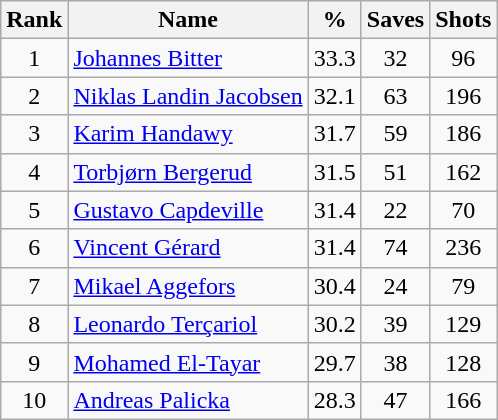<table class="wikitable sortable" style="text-align: center;">
<tr>
<th>Rank</th>
<th>Name</th>
<th>%</th>
<th>Saves</th>
<th>Shots</th>
</tr>
<tr>
<td>1</td>
<td style="text-align: left;"> <a href='#'>Johannes Bitter</a></td>
<td>33.3</td>
<td>32</td>
<td>96</td>
</tr>
<tr>
<td>2</td>
<td style="text-align: left;"> <a href='#'>Niklas Landin Jacobsen</a></td>
<td>32.1</td>
<td>63</td>
<td>196</td>
</tr>
<tr>
<td>3</td>
<td style="text-align: left;"> <a href='#'>Karim Handawy</a></td>
<td>31.7</td>
<td>59</td>
<td>186</td>
</tr>
<tr>
<td>4</td>
<td style="text-align: left;"> <a href='#'>Torbjørn Bergerud</a></td>
<td>31.5</td>
<td>51</td>
<td>162</td>
</tr>
<tr>
<td>5</td>
<td style="text-align: left;"> <a href='#'>Gustavo Capdeville</a></td>
<td>31.4</td>
<td>22</td>
<td>70</td>
</tr>
<tr>
<td>6</td>
<td style="text-align: left;"> <a href='#'>Vincent Gérard</a></td>
<td>31.4</td>
<td>74</td>
<td>236</td>
</tr>
<tr>
<td>7</td>
<td style="text-align: left;"> <a href='#'>Mikael Aggefors</a></td>
<td>30.4</td>
<td>24</td>
<td>79</td>
</tr>
<tr>
<td>8</td>
<td style="text-align: left;"> <a href='#'>Leonardo Terçariol</a></td>
<td>30.2</td>
<td>39</td>
<td>129</td>
</tr>
<tr>
<td>9</td>
<td style="text-align: left;"> <a href='#'>Mohamed El-Tayar</a></td>
<td>29.7</td>
<td>38</td>
<td>128</td>
</tr>
<tr>
<td>10</td>
<td style="text-align: left;"> <a href='#'>Andreas Palicka</a></td>
<td>28.3</td>
<td>47</td>
<td>166</td>
</tr>
</table>
